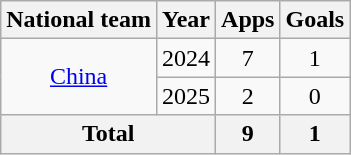<table class="wikitable" style="text-align:center">
<tr>
<th>National team</th>
<th>Year</th>
<th>Apps</th>
<th>Goals</th>
</tr>
<tr>
<td rowspan="2"><a href='#'>China</a></td>
<td>2024</td>
<td>7</td>
<td>1</td>
</tr>
<tr>
<td>2025</td>
<td>2</td>
<td>0</td>
</tr>
<tr>
<th colspan="2">Total</th>
<th>9</th>
<th>1</th>
</tr>
</table>
